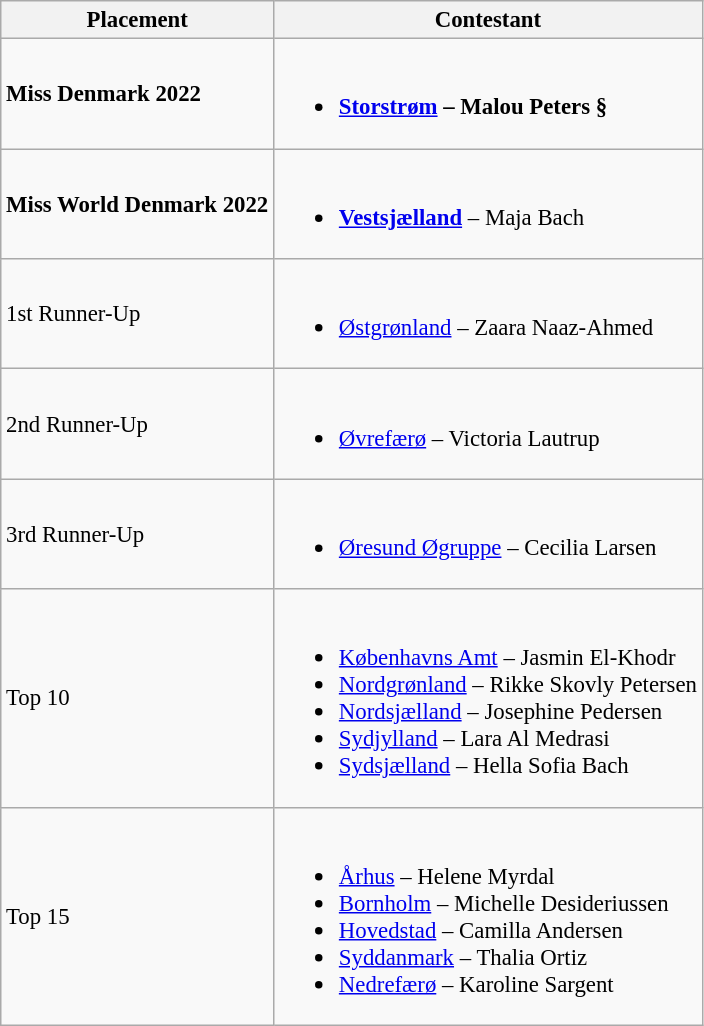<table class="wikitable " style="font-size: 95%;">
<tr>
<th>Placement</th>
<th>Contestant</th>
</tr>
<tr>
<td><strong>Miss Denmark 2022</strong></td>
<td><br><ul><li><strong><a href='#'>Storstrøm</a> – Malou Peters</strong> <strong>§</strong></li></ul></td>
</tr>
<tr>
<td><strong>Miss World Denmark 2022</strong></td>
<td><br><ul><li><strong><a href='#'>Vestsjælland</a></strong> – Maja Bach</li></ul></td>
</tr>
<tr>
<td>1st Runner-Up</td>
<td><br><ul><li><a href='#'>Østgrønland</a> – Zaara Naaz-Ahmed</li></ul></td>
</tr>
<tr>
<td>2nd Runner-Up</td>
<td><br><ul><li><a href='#'>Øvrefærø</a> – Victoria Lautrup</li></ul></td>
</tr>
<tr>
<td>3rd Runner-Up</td>
<td><br><ul><li><a href='#'>Øresund Øgruppe</a> – Cecilia Larsen</li></ul></td>
</tr>
<tr>
<td>Top 10</td>
<td><br><ul><li><a href='#'>Københavns Amt</a> – Jasmin El-Khodr</li><li><a href='#'>Nordgrønland</a> – Rikke Skovly Petersen</li><li><a href='#'>Nordsjælland</a> – Josephine Pedersen</li><li><a href='#'>Sydjylland</a> – Lara Al Medrasi</li><li><a href='#'>Sydsjælland</a> – Hella Sofia Bach</li></ul></td>
</tr>
<tr>
<td>Top 15</td>
<td><br><ul><li><a href='#'>Århus</a> – Helene Myrdal</li><li><a href='#'>Bornholm</a> – Michelle Desideriussen</li><li><a href='#'>Hovedstad</a> – Camilla Andersen</li><li><a href='#'>Syddanmark</a> – Thalia Ortiz</li><li><a href='#'>Nedrefærø</a> – Karoline Sargent</li></ul></td>
</tr>
</table>
